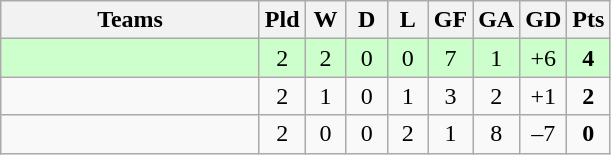<table class="wikitable" style="text-align: center;">
<tr>
<th width=165>Teams</th>
<th width=20>Pld</th>
<th width=20>W</th>
<th width=20>D</th>
<th width=20>L</th>
<th width=20>GF</th>
<th width=20>GA</th>
<th width=20>GD</th>
<th width=20>Pts</th>
</tr>
<tr align=center style="background:#ccffcc;">
<td style="text-align:left;"></td>
<td>2</td>
<td>2</td>
<td>0</td>
<td>0</td>
<td>7</td>
<td>1</td>
<td>+6</td>
<td><strong>4</strong></td>
</tr>
<tr align=center>
<td style="text-align:left;"></td>
<td>2</td>
<td>1</td>
<td>0</td>
<td>1</td>
<td>3</td>
<td>2</td>
<td>+1</td>
<td><strong>2</strong></td>
</tr>
<tr align=center>
<td style="text-align:left;"></td>
<td>2</td>
<td>0</td>
<td>0</td>
<td>2</td>
<td>1</td>
<td>8</td>
<td>–7</td>
<td><strong>0</strong></td>
</tr>
</table>
